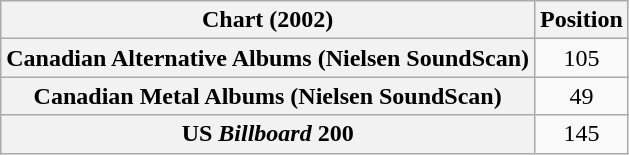<table class="wikitable plainrowheaders" style="text-align:center">
<tr>
<th scope="col">Chart (2002)</th>
<th scope="col">Position</th>
</tr>
<tr>
<th scope="row">Canadian Alternative Albums (Nielsen SoundScan)</th>
<td>105</td>
</tr>
<tr>
<th scope="row">Canadian Metal Albums (Nielsen SoundScan)</th>
<td>49</td>
</tr>
<tr>
<th scope="row">US <em>Billboard</em> 200</th>
<td>145</td>
</tr>
</table>
